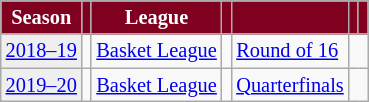<table class="wikitable" style="font-size:85%; text-align:left">
<tr>
<th style="color:white; background:#800020;">Season</th>
<th style="color:white; background:#800020;"><a href='#'></a></th>
<th style="color:white; background:#800020;">League</th>
<th style="color:white; background:#800020;"></th>
<th style="color:white; background:#800020;"></th>
<th style="color:white; background:#800020;"><a href='#'></a></th>
<th style="color:white; background:#800020;"colspan=2><a href='#'></a></th>
</tr>
<tr>
<td bgcolor=#efefef><a href='#'>2018–19</a></td>
<td></td>
<td align=left><a href='#'>Basket League</a></td>
<td bgcolor=></td>
<td><a href='#'>Round of 16</a></td>
<td colspan=3></td>
</tr>
<tr>
<td bgcolor=#efefef><a href='#'>2019–20</a></td>
<td></td>
<td align=left><a href='#'>Basket League</a></td>
<td bgcolor=></td>
<td><a href='#'>Quarterfinals</a></td>
<td colspan=3></td>
</tr>
</table>
